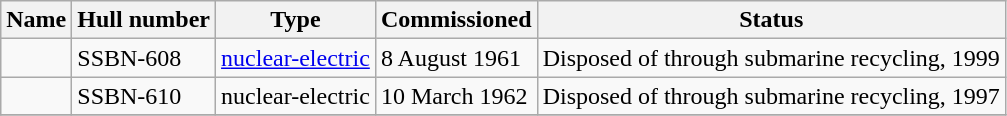<table class="wikitable">
<tr>
<th>Name</th>
<th>Hull number</th>
<th>Type</th>
<th>Commissioned</th>
<th>Status</th>
</tr>
<tr>
<td></td>
<td>SSBN-608</td>
<td><a href='#'>nuclear-electric</a></td>
<td>8 August 1961</td>
<td>Disposed of through submarine recycling, 1999</td>
</tr>
<tr>
<td></td>
<td>SSBN-610</td>
<td>nuclear-electric</td>
<td>10 March 1962</td>
<td>Disposed of through submarine recycling, 1997</td>
</tr>
<tr>
</tr>
</table>
